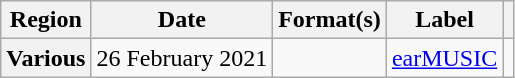<table class="wikitable plainrowheaders">
<tr>
<th scope="col">Region</th>
<th scope="col">Date</th>
<th scope="col">Format(s)</th>
<th scope="col">Label</th>
<th scope="col"></th>
</tr>
<tr>
<th scope="row">Various</th>
<td>26 February 2021</td>
<td></td>
<td><a href='#'>earMUSIC</a></td>
<td></td>
</tr>
</table>
